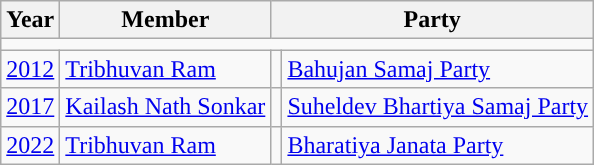<table class="wikitable">
<tr>
<th>Year</th>
<th>Member</th>
<th colspan=2>Party</th>
</tr>
<tr>
<td colspan="4"></td>
</tr>
<tr>
<td><a href='#'>2012</a></td>
<td><a href='#'>Tribhuvan Ram</a></td>
<td style="background-color: "></td>
<td><a href='#'>Bahujan Samaj Party</a></td>
</tr>
<tr>
<td><a href='#'>2017</a></td>
<td><a href='#'>Kailash Nath Sonkar</a></td>
<td style="background-color: "></td>
<td><a href='#'>Suheldev Bhartiya Samaj Party</a></td>
</tr>
<tr>
<td><a href='#'>2022</a></td>
<td><a href='#'>Tribhuvan Ram</a></td>
<td style="background-color: "></td>
<td><a href='#'>Bharatiya Janata Party</a></td>
</tr>
</table>
